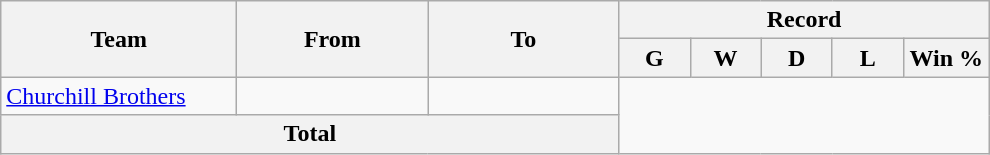<table class="wikitable" style="text-align: center">
<tr>
<th rowspan=2! width=150>Team</th>
<th rowspan=2! width=120>From</th>
<th rowspan=2! width=120>To</th>
<th colspan=7>Record</th>
</tr>
<tr>
<th width=40>G</th>
<th width=40>W</th>
<th width=40>D</th>
<th width=40>L</th>
<th width=50>Win %</th>
</tr>
<tr>
<td align=left> <a href='#'>Churchill Brothers</a></td>
<td align=left></td>
<td align=left><br></td>
</tr>
<tr>
<th colspan="3">Total<br></th>
</tr>
</table>
